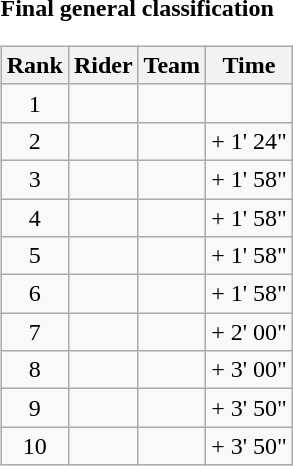<table>
<tr>
<td><strong>Final general classification</strong><br><table class="wikitable">
<tr>
<th scope="col">Rank</th>
<th scope="col">Rider</th>
<th scope="col">Team</th>
<th scope="col">Time</th>
</tr>
<tr>
<td style="text-align:center;">1</td>
<td></td>
<td></td>
<td style="text-align:right;"></td>
</tr>
<tr>
<td style="text-align:center;">2</td>
<td></td>
<td></td>
<td style="text-align:right;">+ 1' 24"</td>
</tr>
<tr>
<td style="text-align:center;">3</td>
<td></td>
<td></td>
<td style="text-align:right;">+ 1' 58"</td>
</tr>
<tr>
<td style="text-align:center;">4</td>
<td></td>
<td></td>
<td style="text-align:right;">+ 1' 58"</td>
</tr>
<tr>
<td style="text-align:center;">5</td>
<td></td>
<td></td>
<td style="text-align:right;">+ 1' 58"</td>
</tr>
<tr>
<td style="text-align:center;">6</td>
<td></td>
<td></td>
<td style="text-align:right;">+ 1' 58"</td>
</tr>
<tr>
<td style="text-align:center;">7</td>
<td></td>
<td></td>
<td style="text-align:right;">+ 2' 00"</td>
</tr>
<tr>
<td style="text-align:center;">8</td>
<td></td>
<td></td>
<td style="text-align:right;">+ 3' 00"</td>
</tr>
<tr>
<td style="text-align:center;">9</td>
<td></td>
<td></td>
<td style="text-align:right;">+ 3' 50"</td>
</tr>
<tr>
<td style="text-align:center;">10</td>
<td></td>
<td></td>
<td style="text-align:right;">+ 3' 50"</td>
</tr>
</table>
</td>
</tr>
</table>
